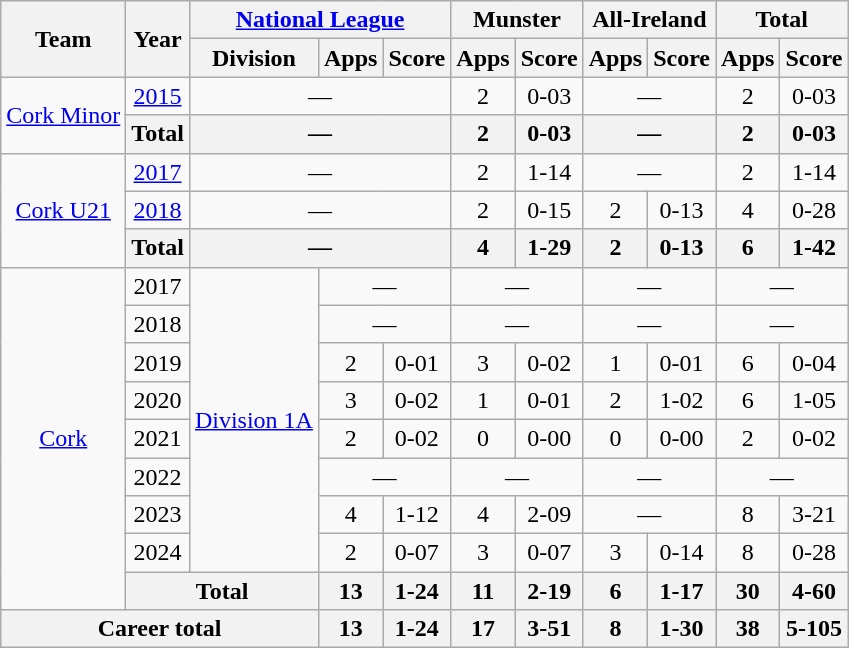<table class="wikitable" style="text-align:center">
<tr>
<th rowspan="2">Team</th>
<th rowspan="2">Year</th>
<th colspan="3"><a href='#'>National League</a></th>
<th colspan="2">Munster</th>
<th colspan="2">All-Ireland</th>
<th colspan="2">Total</th>
</tr>
<tr>
<th>Division</th>
<th>Apps</th>
<th>Score</th>
<th>Apps</th>
<th>Score</th>
<th>Apps</th>
<th>Score</th>
<th>Apps</th>
<th>Score</th>
</tr>
<tr>
<td rowspan="2"><a href='#'>Cork Minor</a></td>
<td><a href='#'>2015</a></td>
<td colspan=3>—</td>
<td>2</td>
<td>0-03</td>
<td colspan=2>—</td>
<td>2</td>
<td>0-03</td>
</tr>
<tr>
<th>Total</th>
<th colspan=3>—</th>
<th>2</th>
<th>0-03</th>
<th colspan=2>—</th>
<th>2</th>
<th>0-03</th>
</tr>
<tr>
<td rowspan="3"><a href='#'>Cork U21</a></td>
<td><a href='#'>2017</a></td>
<td colspan=3>—</td>
<td>2</td>
<td>1-14</td>
<td colspan=2>—</td>
<td>2</td>
<td>1-14</td>
</tr>
<tr>
<td><a href='#'>2018</a></td>
<td colspan=3>—</td>
<td>2</td>
<td>0-15</td>
<td>2</td>
<td>0-13</td>
<td>4</td>
<td>0-28</td>
</tr>
<tr>
<th>Total</th>
<th colspan=3>—</th>
<th>4</th>
<th>1-29</th>
<th>2</th>
<th>0-13</th>
<th>6</th>
<th>1-42</th>
</tr>
<tr>
<td rowspan="9"><a href='#'>Cork</a></td>
<td>2017</td>
<td rowspan="8"><a href='#'>Division 1A</a></td>
<td colspan=2>—</td>
<td colspan=2>—</td>
<td colspan=2>—</td>
<td colspan=2>—</td>
</tr>
<tr>
<td>2018</td>
<td colspan=2>—</td>
<td colspan=2>—</td>
<td colspan=2>—</td>
<td colspan=2>—</td>
</tr>
<tr>
<td>2019</td>
<td>2</td>
<td>0-01</td>
<td>3</td>
<td>0-02</td>
<td>1</td>
<td>0-01</td>
<td>6</td>
<td>0-04</td>
</tr>
<tr>
<td>2020</td>
<td>3</td>
<td>0-02</td>
<td>1</td>
<td>0-01</td>
<td>2</td>
<td>1-02</td>
<td>6</td>
<td>1-05</td>
</tr>
<tr>
<td>2021</td>
<td>2</td>
<td>0-02</td>
<td>0</td>
<td>0-00</td>
<td>0</td>
<td>0-00</td>
<td>2</td>
<td>0-02</td>
</tr>
<tr>
<td>2022</td>
<td colspan=2>—</td>
<td colspan=2>—</td>
<td colspan=2>—</td>
<td colspan=2>—</td>
</tr>
<tr>
<td>2023</td>
<td>4</td>
<td>1-12</td>
<td>4</td>
<td>2-09</td>
<td colspan="2">—</td>
<td>8</td>
<td>3-21</td>
</tr>
<tr>
<td>2024</td>
<td>2</td>
<td>0-07</td>
<td>3</td>
<td>0-07</td>
<td>3</td>
<td>0-14</td>
<td>8</td>
<td>0-28</td>
</tr>
<tr>
<th colspan="2">Total</th>
<th>13</th>
<th>1-24</th>
<th>11</th>
<th>2-19</th>
<th>6</th>
<th>1-17</th>
<th>30</th>
<th>4-60</th>
</tr>
<tr>
<th colspan="3">Career total</th>
<th>13</th>
<th>1-24</th>
<th>17</th>
<th>3-51</th>
<th>8</th>
<th>1-30</th>
<th>38</th>
<th>5-105</th>
</tr>
</table>
